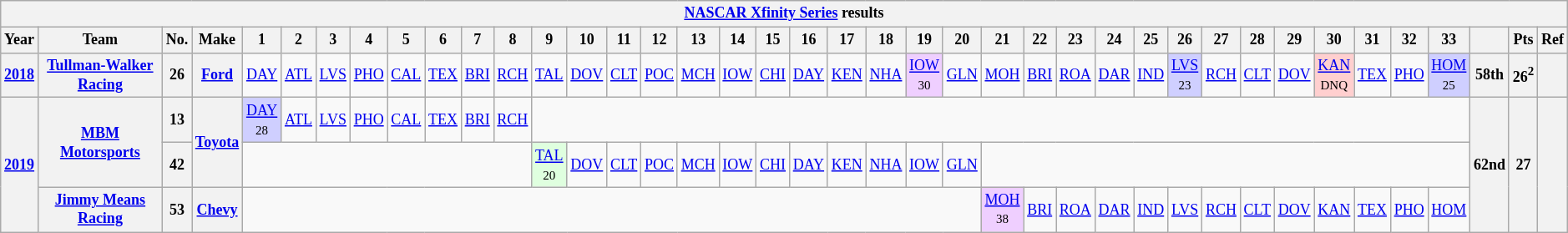<table class="wikitable" style="text-align:center; font-size:75%">
<tr>
<th colspan=42><a href='#'>NASCAR Xfinity Series</a> results</th>
</tr>
<tr>
<th>Year</th>
<th>Team</th>
<th>No.</th>
<th>Make</th>
<th>1</th>
<th>2</th>
<th>3</th>
<th>4</th>
<th>5</th>
<th>6</th>
<th>7</th>
<th>8</th>
<th>9</th>
<th>10</th>
<th>11</th>
<th>12</th>
<th>13</th>
<th>14</th>
<th>15</th>
<th>16</th>
<th>17</th>
<th>18</th>
<th>19</th>
<th>20</th>
<th>21</th>
<th>22</th>
<th>23</th>
<th>24</th>
<th>25</th>
<th>26</th>
<th>27</th>
<th>28</th>
<th>29</th>
<th>30</th>
<th>31</th>
<th>32</th>
<th>33</th>
<th></th>
<th>Pts</th>
<th>Ref</th>
</tr>
<tr>
<th><a href='#'>2018</a></th>
<th><a href='#'>Tullman-Walker Racing</a></th>
<th>26</th>
<th><a href='#'>Ford</a></th>
<td><a href='#'>DAY</a></td>
<td><a href='#'>ATL</a></td>
<td><a href='#'>LVS</a></td>
<td><a href='#'>PHO</a></td>
<td><a href='#'>CAL</a></td>
<td><a href='#'>TEX</a></td>
<td><a href='#'>BRI</a></td>
<td><a href='#'>RCH</a></td>
<td><a href='#'>TAL</a></td>
<td><a href='#'>DOV</a></td>
<td><a href='#'>CLT</a></td>
<td><a href='#'>POC</a></td>
<td><a href='#'>MCH</a></td>
<td><a href='#'>IOW</a></td>
<td><a href='#'>CHI</a></td>
<td><a href='#'>DAY</a></td>
<td><a href='#'>KEN</a></td>
<td><a href='#'>NHA</a></td>
<td style="background:#EFCFFF;"><a href='#'>IOW</a><br><small>30</small></td>
<td><a href='#'>GLN</a></td>
<td><a href='#'>MOH</a></td>
<td><a href='#'>BRI</a></td>
<td><a href='#'>ROA</a></td>
<td><a href='#'>DAR</a></td>
<td><a href='#'>IND</a></td>
<td style="background:#CFCFFF;"><a href='#'>LVS</a><br><small>23</small></td>
<td><a href='#'>RCH</a></td>
<td><a href='#'>CLT</a></td>
<td><a href='#'>DOV</a></td>
<td style="background:#FFCFCF;"><a href='#'>KAN</a><br><small>DNQ</small></td>
<td><a href='#'>TEX</a></td>
<td><a href='#'>PHO</a></td>
<td style="background:#CFCFFF;"><a href='#'>HOM</a><br><small>25</small></td>
<th>58th</th>
<th>26<sup>2</sup></th>
<th></th>
</tr>
<tr>
<th rowspan=3><a href='#'>2019</a></th>
<th rowspan=2><a href='#'>MBM Motorsports</a></th>
<th>13</th>
<th rowspan=2><a href='#'>Toyota</a></th>
<td style="background:#CFCFFF;"><a href='#'>DAY</a><br><small>28</small></td>
<td><a href='#'>ATL</a></td>
<td><a href='#'>LVS</a></td>
<td><a href='#'>PHO</a></td>
<td><a href='#'>CAL</a></td>
<td><a href='#'>TEX</a></td>
<td><a href='#'>BRI</a></td>
<td><a href='#'>RCH</a></td>
<td colspan=25></td>
<th rowspan=3>62nd</th>
<th rowspan=3>27</th>
<th rowspan=3></th>
</tr>
<tr>
<th>42</th>
<td colspan=8></td>
<td style="background:#DFFFDF;"><a href='#'>TAL</a><br><small>20</small></td>
<td><a href='#'>DOV</a></td>
<td><a href='#'>CLT</a></td>
<td><a href='#'>POC</a></td>
<td><a href='#'>MCH</a></td>
<td><a href='#'>IOW</a></td>
<td><a href='#'>CHI</a></td>
<td><a href='#'>DAY</a></td>
<td><a href='#'>KEN</a></td>
<td><a href='#'>NHA</a></td>
<td><a href='#'>IOW</a></td>
<td><a href='#'>GLN</a></td>
<td colspan=13></td>
</tr>
<tr>
<th><a href='#'>Jimmy Means Racing</a></th>
<th>53</th>
<th><a href='#'>Chevy</a></th>
<td colspan=20></td>
<td style="background:#EFCFFF;"><a href='#'>MOH</a><br><small>38</small></td>
<td><a href='#'>BRI</a></td>
<td><a href='#'>ROA</a></td>
<td><a href='#'>DAR</a></td>
<td><a href='#'>IND</a></td>
<td><a href='#'>LVS</a></td>
<td><a href='#'>RCH</a></td>
<td><a href='#'>CLT</a></td>
<td><a href='#'>DOV</a></td>
<td><a href='#'>KAN</a></td>
<td><a href='#'>TEX</a></td>
<td><a href='#'>PHO</a></td>
<td><a href='#'>HOM</a></td>
</tr>
</table>
